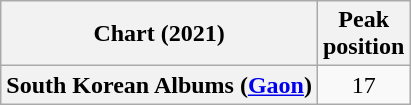<table class="wikitable plainrowheaders">
<tr>
<th>Chart (2021)</th>
<th>Peak<br>position</th>
</tr>
<tr>
<th scope="row">South Korean Albums (<a href='#'>Gaon</a>)</th>
<td align="center">17</td>
</tr>
</table>
